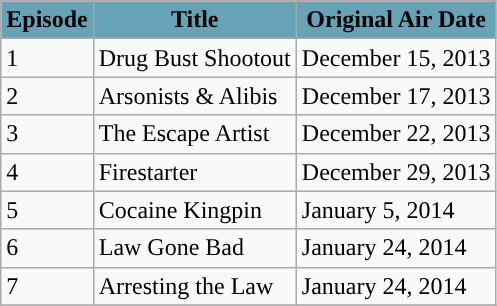<table class="wikitable plainrowheaders">
<tr style="color:black">
<th style="background:#66A3B6;">Episode</th>
<th style="background:#66A3B6;">Title</th>
<th style="background:#66A3B6;">Original Air Date</th>
</tr>
<tr>
<td>1</td>
<td>Drug Bust Shootout</td>
<td>December 15, 2013</td>
</tr>
<tr>
<td>2</td>
<td>Arsonists & Alibis</td>
<td>December 17, 2013</td>
</tr>
<tr>
<td>3</td>
<td>The Escape Artist</td>
<td>December 22, 2013</td>
</tr>
<tr>
<td>4</td>
<td>Firestarter</td>
<td>December 29, 2013</td>
</tr>
<tr>
<td>5</td>
<td>Cocaine Kingpin</td>
<td>January 5, 2014</td>
</tr>
<tr>
<td>6</td>
<td>Law Gone Bad</td>
<td>January 24, 2014</td>
</tr>
<tr>
<td>7</td>
<td>Arresting the Law</td>
<td>January 24, 2014</td>
</tr>
<tr>
</tr>
</table>
